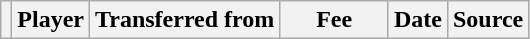<table class="wikitable plainrowheaders sortable">
<tr>
<th></th>
<th scope="col">Player</th>
<th>Transferred from</th>
<th style="width: 65px;">Fee</th>
<th scope="col">Date</th>
<th scope="col">Source</th>
</tr>
</table>
